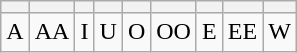<table class="wikitable">
<tr align="center" style="font-size: 18px">
<th></th>
<th></th>
<th></th>
<th></th>
<th></th>
<th></th>
<th></th>
<th></th>
<th></th>
</tr>
<tr align="center">
<td>A</td>
<td>AA</td>
<td>I</td>
<td>U</td>
<td>O</td>
<td>OO</td>
<td>E</td>
<td>EE</td>
<td>W</td>
</tr>
</table>
